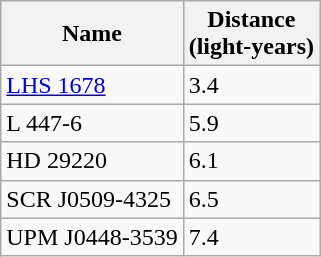<table class="wikitable">
<tr>
<th>Name</th>
<th>Distance<br>(light-years)</th>
</tr>
<tr>
<td><a href='#'>LHS 1678</a></td>
<td>3.4</td>
</tr>
<tr>
<td>L 447-6</td>
<td>5.9</td>
</tr>
<tr>
<td>HD 29220</td>
<td>6.1</td>
</tr>
<tr>
<td>SCR J0509-4325</td>
<td>6.5</td>
</tr>
<tr>
<td>UPM J0448-3539</td>
<td>7.4</td>
</tr>
</table>
